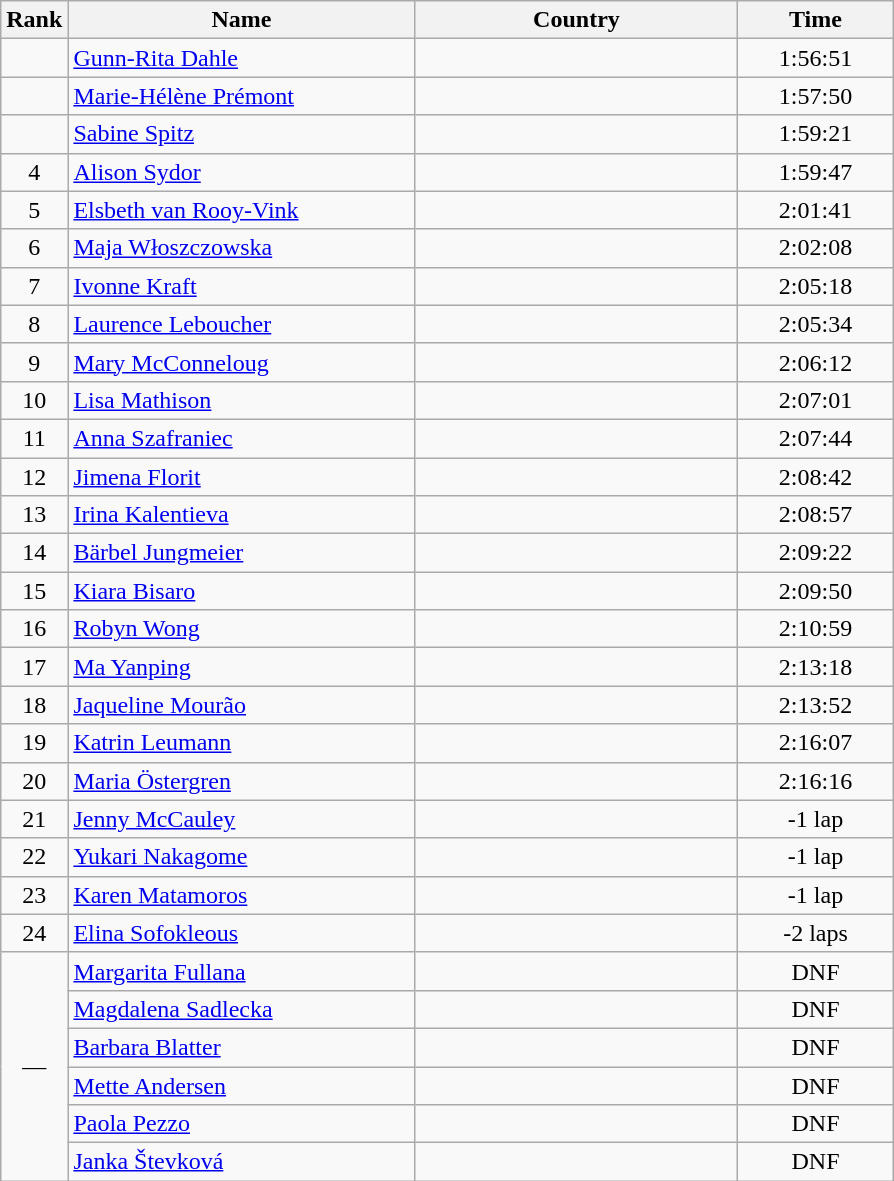<table class="wikitable sortable" style="text-align:center;">
<tr>
<th>Rank</th>
<th style="width:14em">Name</th>
<th style="width:13em">Country</th>
<th style="width:6em">Time</th>
</tr>
<tr>
<td></td>
<td align=left><a href='#'>Gunn-Rita Dahle</a></td>
<td></td>
<td>1:56:51</td>
</tr>
<tr>
<td></td>
<td align=left><a href='#'>Marie-Hélène Prémont</a></td>
<td></td>
<td>1:57:50</td>
</tr>
<tr>
<td></td>
<td align=left><a href='#'>Sabine Spitz</a></td>
<td></td>
<td>1:59:21</td>
</tr>
<tr>
<td>4</td>
<td align=left><a href='#'>Alison Sydor</a></td>
<td></td>
<td>1:59:47</td>
</tr>
<tr>
<td>5</td>
<td align=left><a href='#'>Elsbeth van Rooy-Vink</a></td>
<td></td>
<td>2:01:41</td>
</tr>
<tr>
<td>6</td>
<td align=left><a href='#'>Maja Włoszczowska</a></td>
<td></td>
<td>2:02:08</td>
</tr>
<tr>
<td>7</td>
<td align=left><a href='#'>Ivonne Kraft</a></td>
<td></td>
<td>2:05:18</td>
</tr>
<tr>
<td>8</td>
<td align=left><a href='#'>Laurence Leboucher</a></td>
<td></td>
<td>2:05:34</td>
</tr>
<tr>
<td>9</td>
<td align=left><a href='#'>Mary McConneloug</a></td>
<td></td>
<td>2:06:12</td>
</tr>
<tr>
<td>10</td>
<td align=left><a href='#'>Lisa Mathison</a></td>
<td></td>
<td>2:07:01</td>
</tr>
<tr>
<td>11</td>
<td align=left><a href='#'>Anna Szafraniec</a></td>
<td></td>
<td>2:07:44</td>
</tr>
<tr>
<td>12</td>
<td align=left><a href='#'>Jimena Florit</a></td>
<td></td>
<td>2:08:42</td>
</tr>
<tr>
<td>13</td>
<td align=left><a href='#'>Irina Kalentieva</a></td>
<td></td>
<td>2:08:57</td>
</tr>
<tr>
<td>14</td>
<td align=left><a href='#'>Bärbel Jungmeier</a></td>
<td></td>
<td>2:09:22</td>
</tr>
<tr>
<td>15</td>
<td align=left><a href='#'>Kiara Bisaro</a></td>
<td></td>
<td>2:09:50</td>
</tr>
<tr>
<td>16</td>
<td align=left><a href='#'>Robyn Wong</a></td>
<td></td>
<td>2:10:59</td>
</tr>
<tr>
<td>17</td>
<td align=left><a href='#'>Ma Yanping</a></td>
<td></td>
<td>2:13:18</td>
</tr>
<tr>
<td>18</td>
<td align=left><a href='#'>Jaqueline Mourão</a></td>
<td></td>
<td>2:13:52</td>
</tr>
<tr>
<td>19</td>
<td align=left><a href='#'>Katrin Leumann</a></td>
<td></td>
<td>2:16:07</td>
</tr>
<tr>
<td>20</td>
<td align=left><a href='#'>Maria Östergren</a></td>
<td></td>
<td>2:16:16</td>
</tr>
<tr>
<td>21</td>
<td align=left><a href='#'>Jenny McCauley</a></td>
<td></td>
<td>-1 lap</td>
</tr>
<tr>
<td>22</td>
<td align=left><a href='#'>Yukari Nakagome</a></td>
<td></td>
<td>-1 lap</td>
</tr>
<tr>
<td>23</td>
<td align=left><a href='#'>Karen Matamoros</a></td>
<td></td>
<td>-1 lap</td>
</tr>
<tr>
<td>24</td>
<td align=left><a href='#'>Elina Sofokleous</a></td>
<td></td>
<td>-2 laps</td>
</tr>
<tr>
<td rowspan=6>—</td>
<td align=left><a href='#'>Margarita Fullana</a></td>
<td></td>
<td>DNF</td>
</tr>
<tr>
<td align=left><a href='#'>Magdalena Sadlecka</a></td>
<td></td>
<td>DNF</td>
</tr>
<tr>
<td align=left><a href='#'>Barbara Blatter</a></td>
<td></td>
<td>DNF</td>
</tr>
<tr>
<td align=left><a href='#'>Mette Andersen</a></td>
<td></td>
<td>DNF</td>
</tr>
<tr>
<td align=left><a href='#'>Paola Pezzo</a></td>
<td></td>
<td>DNF</td>
</tr>
<tr>
<td align=left><a href='#'>Janka Števková</a></td>
<td></td>
<td>DNF</td>
</tr>
</table>
